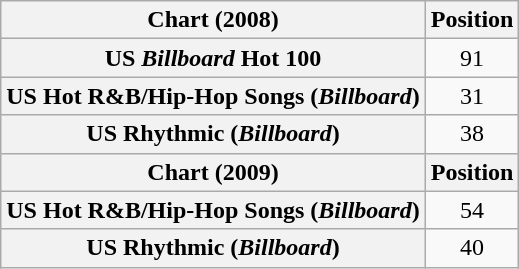<table class="wikitable plainrowheaders" style="text-align:center">
<tr>
<th scope="col">Chart (2008)</th>
<th scope="col">Position</th>
</tr>
<tr>
<th scope="row">US <em>Billboard</em> Hot 100</th>
<td>91</td>
</tr>
<tr>
<th scope="row">US Hot R&B/Hip-Hop Songs (<em>Billboard</em>)</th>
<td>31</td>
</tr>
<tr>
<th scope="row">US Rhythmic (<em>Billboard</em>)</th>
<td>38</td>
</tr>
<tr>
<th scope="col">Chart (2009)</th>
<th scope="col">Position</th>
</tr>
<tr>
<th scope="row">US Hot R&B/Hip-Hop Songs (<em>Billboard</em>)</th>
<td>54</td>
</tr>
<tr>
<th scope="row">US Rhythmic (<em>Billboard</em>)</th>
<td>40</td>
</tr>
</table>
